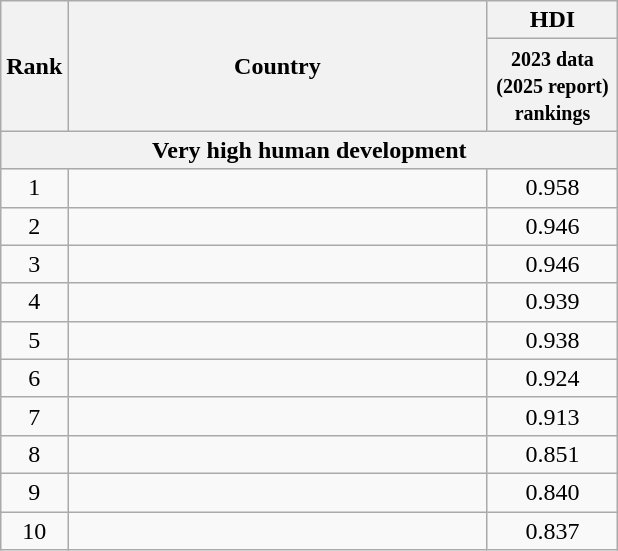<table class="wikitable sortable" style="text-align:center">
<tr>
<th scope="col" rowspan="2">Rank</th>
<th scope="col" rowspan="2" style="width:17em;">Country</th>
<th scope="col" colspan="2">HDI</th>
</tr>
<tr>
<th scope="col" style="width:5em;"><small>2023 data (2025 report) rankings</small></th>
</tr>
<tr>
<th scope="row" colspan="4">Very high human development</th>
</tr>
<tr>
<td>1</td>
<td style="text-align:left"></td>
<td>0.958</td>
</tr>
<tr>
<td>2</td>
<td style="text-align:left"></td>
<td>0.946</td>
</tr>
<tr>
<td>3</td>
<td style="text-align:left"></td>
<td>0.946</td>
</tr>
<tr>
<td>4</td>
<td style="text-align:left"></td>
<td>0.939</td>
</tr>
<tr>
<td>5</td>
<td style="text-align:left"></td>
<td>0.938</td>
</tr>
<tr>
<td>6</td>
<td style="text-align:left"></td>
<td>0.924</td>
</tr>
<tr>
<td>7</td>
<td style="text-align:left"></td>
<td>0.913</td>
</tr>
<tr>
<td>8</td>
<td style="text-align:left"></td>
<td>0.851</td>
</tr>
<tr>
<td>9</td>
<td style="text-align:left"></td>
<td>0.840</td>
</tr>
<tr>
<td>10</td>
<td style="text-align:left"></td>
<td>0.837</td>
</tr>
</table>
